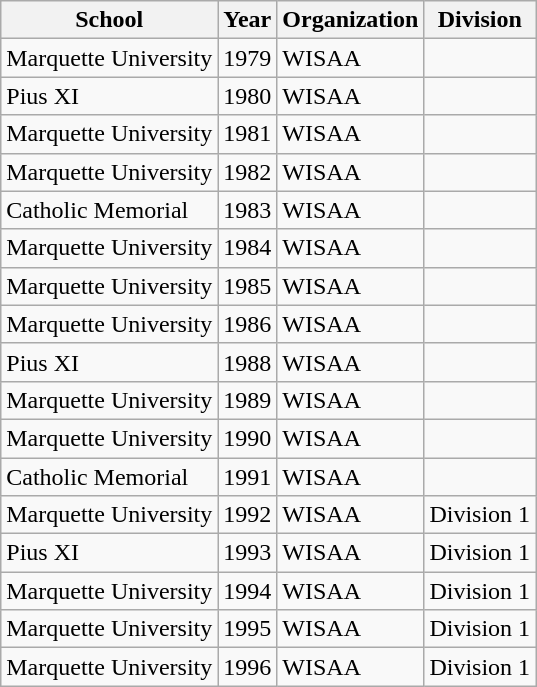<table class="wikitable">
<tr>
<th>School</th>
<th>Year</th>
<th>Organization</th>
<th>Division</th>
</tr>
<tr>
<td>Marquette University</td>
<td>1979</td>
<td>WISAA</td>
<td></td>
</tr>
<tr>
<td>Pius XI</td>
<td>1980</td>
<td>WISAA</td>
<td></td>
</tr>
<tr>
<td>Marquette University</td>
<td>1981</td>
<td>WISAA</td>
<td></td>
</tr>
<tr>
<td>Marquette University</td>
<td>1982</td>
<td>WISAA</td>
<td></td>
</tr>
<tr>
<td>Catholic Memorial</td>
<td>1983</td>
<td>WISAA</td>
<td></td>
</tr>
<tr>
<td>Marquette University</td>
<td>1984</td>
<td>WISAA</td>
<td></td>
</tr>
<tr>
<td>Marquette University</td>
<td>1985</td>
<td>WISAA</td>
<td></td>
</tr>
<tr>
<td>Marquette University</td>
<td>1986</td>
<td>WISAA</td>
<td></td>
</tr>
<tr>
<td>Pius XI</td>
<td>1988</td>
<td>WISAA</td>
<td></td>
</tr>
<tr>
<td>Marquette University</td>
<td>1989</td>
<td>WISAA</td>
<td></td>
</tr>
<tr>
<td>Marquette University</td>
<td>1990</td>
<td>WISAA</td>
<td></td>
</tr>
<tr>
<td>Catholic Memorial</td>
<td>1991</td>
<td>WISAA</td>
<td></td>
</tr>
<tr>
<td>Marquette University</td>
<td>1992</td>
<td>WISAA</td>
<td>Division 1</td>
</tr>
<tr>
<td>Pius XI</td>
<td>1993</td>
<td>WISAA</td>
<td>Division 1</td>
</tr>
<tr>
<td>Marquette University</td>
<td>1994</td>
<td>WISAA</td>
<td>Division 1</td>
</tr>
<tr>
<td>Marquette University</td>
<td>1995</td>
<td>WISAA</td>
<td>Division 1</td>
</tr>
<tr>
<td>Marquette University</td>
<td>1996</td>
<td>WISAA</td>
<td>Division 1</td>
</tr>
</table>
